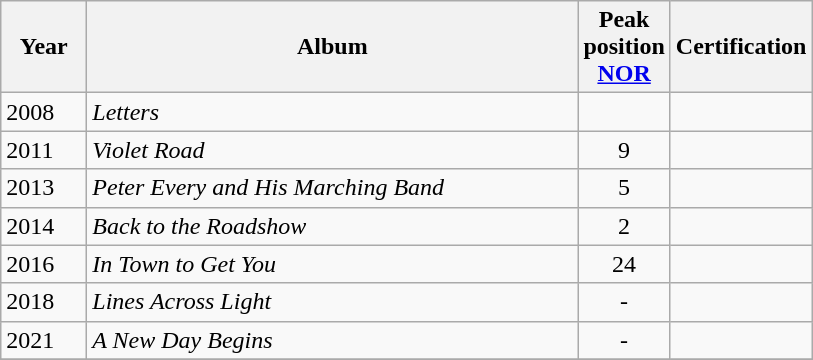<table class="wikitable">
<tr>
<th width="50">Year</th>
<th width="320">Album</th>
<th>Peak<br>position<br><a href='#'>NOR</a><br></th>
<th>Certification</th>
</tr>
<tr>
<td align="left">2008</td>
<td align="left"><em>Letters</em></td>
<td align="center"></td>
<td></td>
</tr>
<tr>
<td align="left">2011</td>
<td align="left"><em>Violet Road</em></td>
<td align="center">9</td>
<td></td>
</tr>
<tr>
<td align="left">2013</td>
<td align="left"><em>Peter Every and His Marching Band</em></td>
<td align="center">5</td>
<td></td>
</tr>
<tr>
<td align="left">2014</td>
<td align="left"><em>Back to the Roadshow</em></td>
<td align="center">2</td>
<td></td>
</tr>
<tr>
<td align="left">2016</td>
<td align="left"><em>In Town to Get You</em></td>
<td align="center">24</td>
<td></td>
</tr>
<tr>
<td align="left">2018</td>
<td align="left"><em>Lines Across Light</em></td>
<td align="center">-</td>
<td></td>
</tr>
<tr>
<td align="left">2021</td>
<td align="left"><em>A New Day Begins</em></td>
<td align="center">-</td>
<td></td>
</tr>
<tr>
</tr>
</table>
